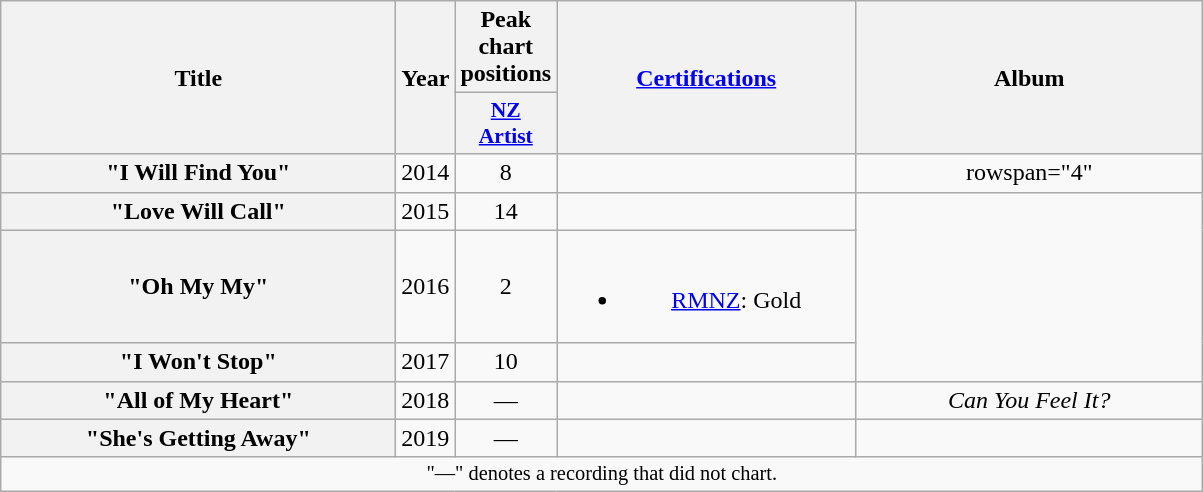<table class="wikitable plainrowheaders" style="text-align:center;">
<tr>
<th scope="col" rowspan="2" style="width:16em;">Title</th>
<th scope="col" rowspan="2" style="width:1em;">Year</th>
<th scope="col" colspan="1">Peak chart positions</th>
<th scope="col" rowspan="2" style="width:12em;"><a href='#'>Certifications</a></th>
<th scope="col" rowspan="2" style="width:14em;">Album</th>
</tr>
<tr>
<th scope="col" style="width:3em;font-size:90%;"><a href='#'>NZ<br>Artist</a><br></th>
</tr>
<tr>
<th scope="row">"I Will Find You"<br></th>
<td>2014</td>
<td>8</td>
<td></td>
<td>rowspan="4" </td>
</tr>
<tr>
<th scope="row">"Love Will Call"</th>
<td>2015</td>
<td>14</td>
<td></td>
</tr>
<tr>
<th scope="row">"Oh My My"</th>
<td>2016</td>
<td>2</td>
<td><br><ul><li><a href='#'>RMNZ</a>: Gold</li></ul></td>
</tr>
<tr>
<th scope="row">"I Won't Stop"</th>
<td>2017</td>
<td>10</td>
<td></td>
</tr>
<tr>
<th scope="row">"All of My Heart"</th>
<td>2018</td>
<td>—</td>
<td></td>
<td><em>Can You Feel It?</em></td>
</tr>
<tr>
<th scope="row">"She's Getting Away"</th>
<td>2019</td>
<td>—</td>
<td></td>
<td></td>
</tr>
<tr>
<td colspan="8" style="font-size:85%;">"—" denotes a recording that did not chart.</td>
</tr>
</table>
